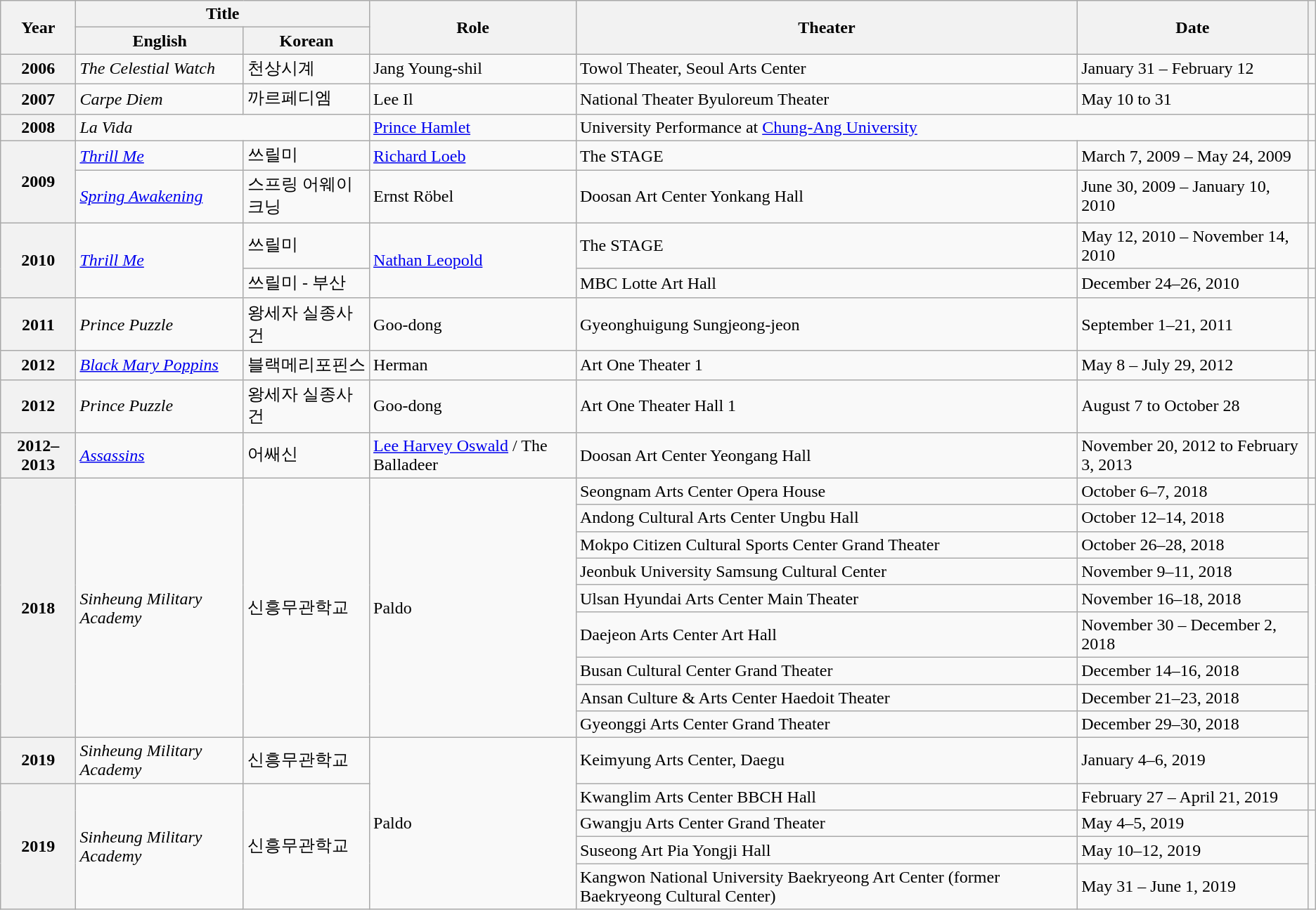<table class="wikitable plainrowheaders sortable">
<tr>
<th rowspan="2" scope="col">Year</th>
<th colspan="2" scope="col">Title</th>
<th rowspan="2" scope="col">Role</th>
<th rowspan="2" scope="col">Theater</th>
<th rowspan="2" scope="col">Date</th>
<th rowspan="2" scope="col" class="unsortable"></th>
</tr>
<tr>
<th>English</th>
<th>Korean</th>
</tr>
<tr>
<th scope="row">2006</th>
<td><em>The Celestial Watch</em></td>
<td>천상시계</td>
<td>Jang Young-shil</td>
<td>Towol Theater, Seoul Arts Center</td>
<td>January 31 – February 12</td>
<td><br></td>
</tr>
<tr>
<th scope="row">2007</th>
<td><em>Carpe Diem</em></td>
<td>까르페디엠</td>
<td>Lee Il</td>
<td>National Theater Byuloreum Theater</td>
<td>May 10 to 31</td>
<td><br></td>
</tr>
<tr>
<th scope="row">2008</th>
<td colspan="2"><em>La Vida</em></td>
<td><a href='#'>Prince Hamlet</a></td>
<td colspan="2">University Performance at <a href='#'>Chung-Ang University</a></td>
<td></td>
</tr>
<tr>
<th scope="row" rowspan="2">2009</th>
<td><em><a href='#'>Thrill Me</a></em></td>
<td>쓰릴미</td>
<td><a href='#'>Richard Loeb</a></td>
<td>The STAGE</td>
<td>March 7, 2009 – May 24, 2009</td>
<td></td>
</tr>
<tr>
<td><em><a href='#'>Spring Awakening</a></em></td>
<td>스프링 어웨이크닝</td>
<td>Ernst Röbel</td>
<td>Doosan Art Center Yonkang Hall</td>
<td>June 30, 2009 – January 10, 2010</td>
<td><br></td>
</tr>
<tr>
<th scope="row" rowspan="2">2010</th>
<td rowspan="2"><em><a href='#'>Thrill Me</a></em></td>
<td>쓰릴미</td>
<td rowspan="2"><a href='#'>Nathan Leopold</a></td>
<td>The STAGE</td>
<td>May 12, 2010 – November 14, 2010</td>
<td></td>
</tr>
<tr>
<td>쓰릴미 - 부산</td>
<td>MBC Lotte Art Hall</td>
<td>December 24–26, 2010</td>
<td></td>
</tr>
<tr>
<th scope="row">2011</th>
<td><em>Prince Puzzle</em></td>
<td>왕세자 실종사건</td>
<td>Goo-dong</td>
<td>Gyeonghuigung Sungjeong-jeon</td>
<td>September 1–21, 2011</td>
<td><br></td>
</tr>
<tr>
<th scope="row">2012</th>
<td><em><a href='#'>Black Mary Poppins</a></em></td>
<td>블랙메리포핀스</td>
<td>Herman</td>
<td>Art One Theater 1</td>
<td>May 8 – July 29, 2012</td>
<td></td>
</tr>
<tr>
<th scope="row">2012</th>
<td><em>Prince Puzzle</em></td>
<td>왕세자 실종사건</td>
<td>Goo-dong</td>
<td>Art One Theater Hall 1</td>
<td>August 7 to October 28</td>
<td></td>
</tr>
<tr>
<th scope="row">2012–2013</th>
<td><em><a href='#'>Assassins</a></em></td>
<td>어쌔신</td>
<td><a href='#'>Lee Harvey Oswald</a> / The Balladeer</td>
<td>Doosan Art Center Yeongang Hall</td>
<td>November 20, 2012 to February 3, 2013</td>
<td><br></td>
</tr>
<tr>
<th scope="row" rowspan="9">2018</th>
<td rowspan="9"><em>Sinheung Military Academy</em></td>
<td rowspan="9">신흥무관학교</td>
<td rowspan="9">Paldo</td>
<td>Seongnam Arts Center Opera House</td>
<td>October 6–7, 2018</td>
<td><br></td>
</tr>
<tr>
<td>Andong Cultural Arts Center Ungbu Hall</td>
<td>October 12–14, 2018</td>
<td rowspan="9"></td>
</tr>
<tr>
<td>Mokpo Citizen Cultural Sports Center Grand Theater</td>
<td>October 26–28, 2018</td>
</tr>
<tr>
<td>Jeonbuk University Samsung Cultural Center</td>
<td>November 9–11, 2018</td>
</tr>
<tr>
<td>Ulsan Hyundai Arts Center Main Theater</td>
<td>November 16–18, 2018</td>
</tr>
<tr>
<td>Daejeon Arts Center Art Hall</td>
<td>November 30 – December 2, 2018</td>
</tr>
<tr>
<td>Busan Cultural Center Grand Theater</td>
<td>December 14–16, 2018</td>
</tr>
<tr>
<td>Ansan Culture & Arts Center Haedoit Theater</td>
<td>December 21–23, 2018</td>
</tr>
<tr>
<td>Gyeonggi Arts Center Grand Theater</td>
<td>December 29–30, 2018</td>
</tr>
<tr>
<th scope="row">2019</th>
<td><em>Sinheung Military Academy</em></td>
<td>신흥무관학교</td>
<td rowspan="5">Paldo</td>
<td>Keimyung Arts Center, Daegu</td>
<td>January 4–6, 2019</td>
</tr>
<tr>
<th scope="row" rowspan="4">2019</th>
<td rowspan="4"><em>Sinheung Military Academy</em></td>
<td rowspan="4">신흥무관학교</td>
<td>Kwanglim Arts Center BBCH Hall</td>
<td>February 27 – April 21, 2019</td>
<td></td>
</tr>
<tr>
<td>Gwangju Arts Center Grand Theater</td>
<td>May 4–5, 2019</td>
<td rowspan="3"></td>
</tr>
<tr>
<td>Suseong Art Pia Yongji Hall</td>
<td>May 10–12, 2019</td>
</tr>
<tr>
<td>Kangwon National University Baekryeong Art Center (former Baekryeong Cultural Center)</td>
<td>May 31 – June 1, 2019</td>
</tr>
</table>
